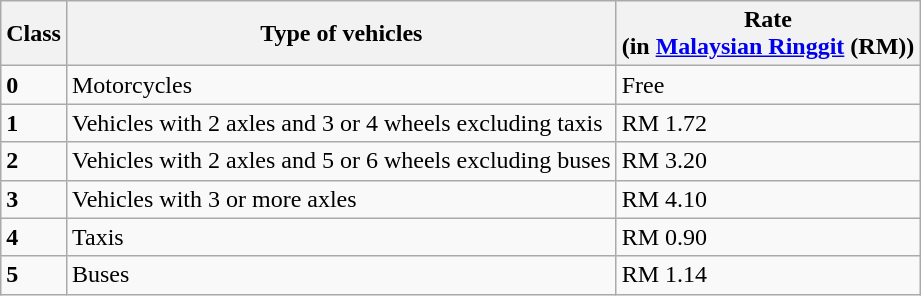<table class="wikitable">
<tr>
<th>Class</th>
<th>Type of vehicles</th>
<th>Rate<br>(in <a href='#'>Malaysian Ringgit</a> (RM))</th>
</tr>
<tr>
<td><strong>0</strong></td>
<td>Motorcycles</td>
<td>Free</td>
</tr>
<tr>
<td><strong>1</strong></td>
<td>Vehicles with 2 axles and 3 or 4 wheels excluding taxis</td>
<td>RM 1.72</td>
</tr>
<tr>
<td><strong>2</strong></td>
<td>Vehicles with 2 axles and 5 or 6 wheels excluding buses</td>
<td>RM 3.20</td>
</tr>
<tr>
<td><strong>3</strong></td>
<td>Vehicles with 3 or more axles</td>
<td>RM 4.10</td>
</tr>
<tr>
<td><strong>4</strong></td>
<td>Taxis</td>
<td>RM 0.90</td>
</tr>
<tr>
<td><strong>5</strong></td>
<td>Buses</td>
<td>RM 1.14</td>
</tr>
</table>
